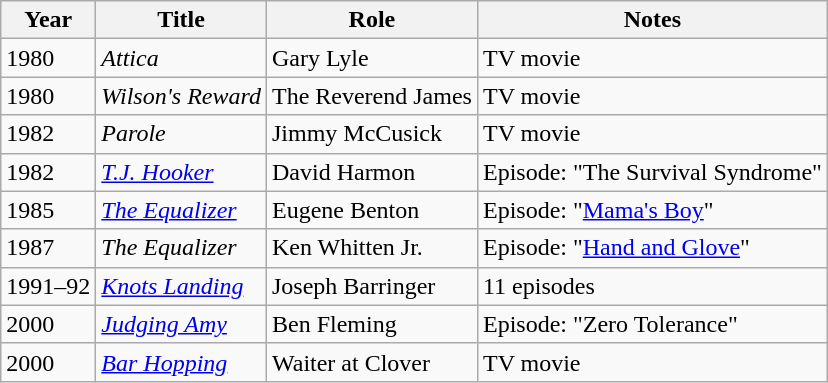<table class="wikitable sortable">
<tr>
<th>Year</th>
<th>Title</th>
<th>Role</th>
<th>Notes</th>
</tr>
<tr>
<td>1980</td>
<td><em>Attica</em></td>
<td>Gary Lyle</td>
<td>TV movie</td>
</tr>
<tr>
<td>1980</td>
<td><em>Wilson's Reward </em></td>
<td>The Reverend James</td>
<td>TV movie</td>
</tr>
<tr>
<td>1982</td>
<td><em>Parole</em></td>
<td>Jimmy McCusick</td>
<td>TV movie</td>
</tr>
<tr>
<td>1982</td>
<td><em><a href='#'>T.J. Hooker</a></em></td>
<td>David Harmon</td>
<td>Episode: "The Survival Syndrome"</td>
</tr>
<tr>
<td>1985</td>
<td><em><a href='#'>The Equalizer</a></em></td>
<td>Eugene Benton</td>
<td>Episode: "<a href='#'>Mama's Boy</a>"</td>
</tr>
<tr>
<td>1987</td>
<td><em>The Equalizer</em></td>
<td>Ken Whitten Jr.</td>
<td>Episode: "<a href='#'>Hand and Glove</a>"</td>
</tr>
<tr>
<td>1991–92</td>
<td><em><a href='#'>Knots Landing</a></em></td>
<td>Joseph Barringer</td>
<td>11 episodes</td>
</tr>
<tr>
<td>2000</td>
<td><em><a href='#'>Judging Amy</a></em></td>
<td>Ben Fleming</td>
<td>Episode: "Zero Tolerance"</td>
</tr>
<tr>
<td>2000</td>
<td><em><a href='#'>Bar Hopping</a></em></td>
<td>Waiter at Clover</td>
<td>TV movie</td>
</tr>
</table>
